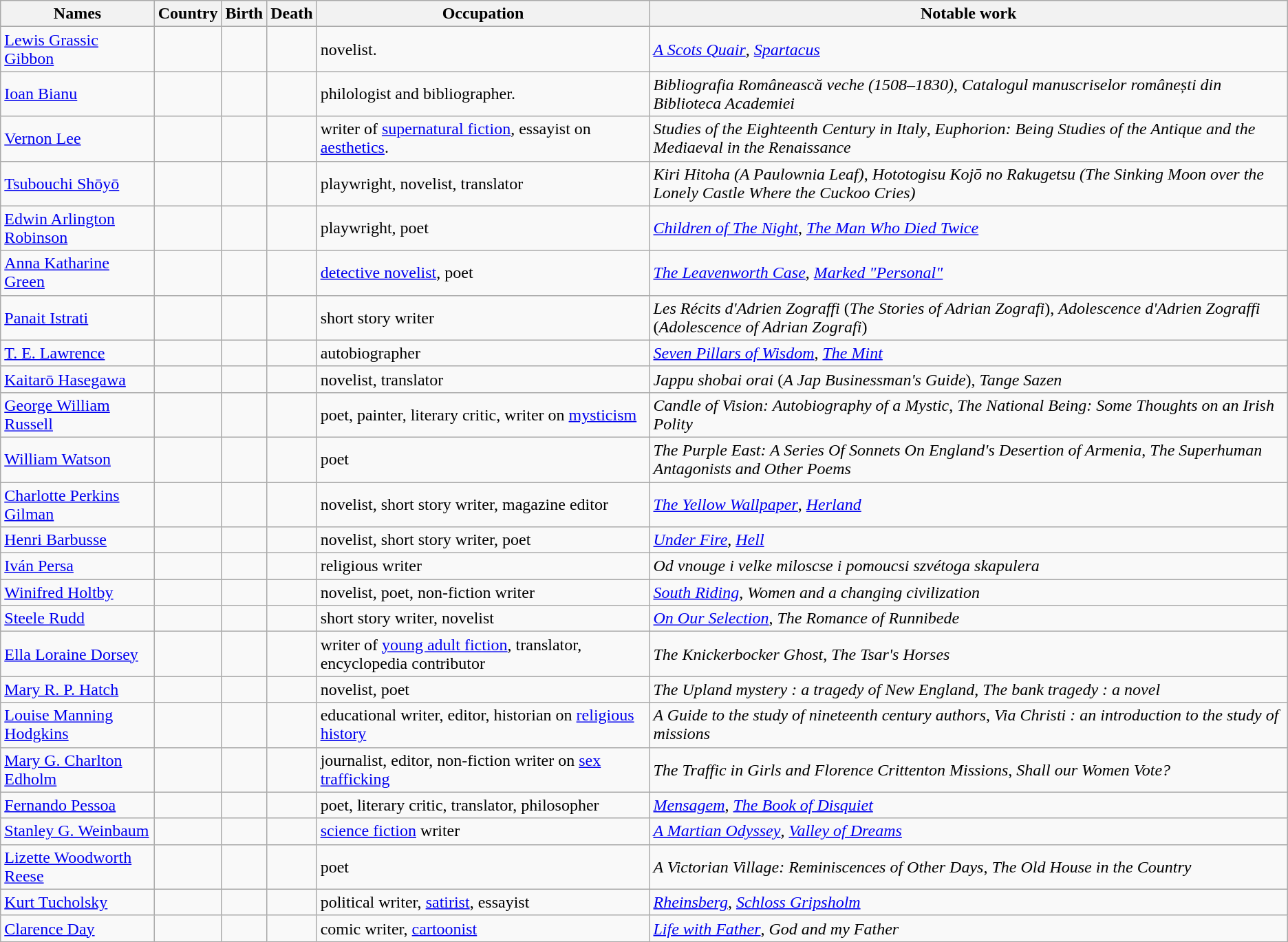<table class="wikitable sortable" border="1" style="border-spacing:0; style="width:100%;">
<tr>
<th>Names</th>
<th>Country</th>
<th>Birth</th>
<th>Death</th>
<th>Occupation</th>
<th>Notable work</th>
</tr>
<tr>
<td><a href='#'>Lewis Grassic Gibbon</a></td>
<td></td>
<td></td>
<td></td>
<td>novelist.</td>
<td><em><a href='#'>A Scots Quair</a></em>, <em><a href='#'>Spartacus</a></em></td>
</tr>
<tr>
<td><a href='#'>Ioan Bianu</a></td>
<td></td>
<td></td>
<td></td>
<td>philologist and bibliographer.</td>
<td><em>Bibliografia Românească veche (1508–1830)</em>, <em>Catalogul manuscriselor românești din Biblioteca Academiei</em></td>
</tr>
<tr>
<td><a href='#'>Vernon Lee</a></td>
<td></td>
<td></td>
<td></td>
<td>writer of <a href='#'>supernatural fiction</a>, essayist on <a href='#'>aesthetics</a>.</td>
<td><em>Studies of the Eighteenth Century in Italy</em>, <em>Euphorion: Being Studies of the Antique and the Mediaeval in the Renaissance</em></td>
</tr>
<tr>
<td><a href='#'>Tsubouchi Shōyō</a></td>
<td></td>
<td></td>
<td></td>
<td>playwright, novelist, translator</td>
<td><em>Kiri Hitoha (A Paulownia Leaf)</em>, <em>Hototogisu Kojō no Rakugetsu (The Sinking Moon over the Lonely Castle Where the Cuckoo Cries)</em></td>
</tr>
<tr>
<td><a href='#'>Edwin Arlington Robinson</a></td>
<td></td>
<td></td>
<td></td>
<td>playwright, poet</td>
<td><em><a href='#'>Children of The Night</a></em>, <em><a href='#'>The Man Who Died Twice</a></em></td>
</tr>
<tr>
<td><a href='#'>Anna Katharine Green</a></td>
<td></td>
<td></td>
<td></td>
<td><a href='#'>detective novelist</a>, poet</td>
<td><em><a href='#'>The Leavenworth Case</a></em>, <em><a href='#'>Marked "Personal"</a></em></td>
</tr>
<tr>
<td><a href='#'>Panait Istrati</a></td>
<td></td>
<td></td>
<td></td>
<td>short story writer</td>
<td><em>Les Récits d'Adrien Zograffi</em> (<em>The Stories of Adrian Zografi</em>), <em>Adolescence d'Adrien Zograffi</em> (<em>Adolescence of Adrian Zografi</em>)</td>
</tr>
<tr>
<td><a href='#'>T. E. Lawrence</a></td>
<td></td>
<td></td>
<td></td>
<td>autobiographer</td>
<td><em><a href='#'>Seven Pillars of Wisdom</a></em>,  <em><a href='#'>The Mint</a></em></td>
</tr>
<tr>
<td><a href='#'>Kaitarō Hasegawa</a></td>
<td></td>
<td></td>
<td></td>
<td>novelist, translator</td>
<td><em>Jappu shobai orai</em> (<em>A Jap Businessman's Guide</em>), <em>Tange Sazen</em></td>
</tr>
<tr>
<td><a href='#'>George William Russell</a></td>
<td></td>
<td></td>
<td></td>
<td>poet, painter, literary critic, writer on <a href='#'>mysticism</a></td>
<td><em>Candle of Vision: Autobiography of a Mystic</em>, <em>The National Being: Some Thoughts on an Irish Polity</em></td>
</tr>
<tr>
<td><a href='#'>William Watson</a></td>
<td></td>
<td></td>
<td></td>
<td>poet</td>
<td><em>The Purple East: A Series Of Sonnets On England's Desertion of Armenia</em>, <em>The Superhuman Antagonists and Other Poems</em></td>
</tr>
<tr>
<td><a href='#'>Charlotte Perkins Gilman</a></td>
<td></td>
<td></td>
<td></td>
<td>novelist, short story writer, magazine editor</td>
<td><em><a href='#'>The Yellow Wallpaper</a></em>, <em><a href='#'>Herland</a></em></td>
</tr>
<tr>
<td><a href='#'>Henri Barbusse</a></td>
<td></td>
<td></td>
<td></td>
<td>novelist, short story writer, poet</td>
<td><em><a href='#'>Under Fire</a></em>, <em><a href='#'>Hell</a></em></td>
</tr>
<tr>
<td><a href='#'>Iván Persa</a></td>
<td></td>
<td></td>
<td></td>
<td>religious writer</td>
<td><em>Od vnouge i velke miloscse i pomoucsi szvétoga skapulera</em></td>
</tr>
<tr>
<td><a href='#'>Winifred Holtby</a></td>
<td></td>
<td></td>
<td></td>
<td>novelist, poet, non-fiction writer</td>
<td><em><a href='#'>South Riding</a></em>, <em>Women and a changing civilization</em></td>
</tr>
<tr>
<td><a href='#'>Steele Rudd</a></td>
<td></td>
<td></td>
<td></td>
<td>short story writer, novelist</td>
<td><em><a href='#'>On Our Selection</a></em>, <em>The Romance of Runnibede</em></td>
</tr>
<tr>
<td><a href='#'>Ella Loraine Dorsey</a></td>
<td></td>
<td></td>
<td></td>
<td>writer of <a href='#'>young adult fiction</a>, translator, encyclopedia contributor</td>
<td><em>The Knickerbocker Ghost</em>, <em>The Tsar's Horses</em></td>
</tr>
<tr>
<td><a href='#'>Mary R. P. Hatch</a></td>
<td></td>
<td></td>
<td></td>
<td>novelist, poet</td>
<td><em>The Upland mystery : a tragedy of New England</em>, <em>The bank tragedy : a novel </em></td>
</tr>
<tr>
<td><a href='#'>Louise Manning Hodgkins</a></td>
<td></td>
<td></td>
<td></td>
<td>educational writer, editor,  historian on <a href='#'>religious history</a></td>
<td><em>A Guide to the study of nineteenth century authors</em>, <em>Via Christi : an introduction to the study of missions</em></td>
</tr>
<tr>
<td><a href='#'>Mary G. Charlton Edholm</a></td>
<td></td>
<td></td>
<td></td>
<td>journalist, editor, non-fiction writer on <a href='#'>sex trafficking</a></td>
<td><em>The Traffic in Girls and Florence Crittenton Missions</em>, <em>Shall our Women Vote?</em></td>
</tr>
<tr>
<td><a href='#'>Fernando Pessoa</a></td>
<td></td>
<td></td>
<td></td>
<td>poet, literary critic, translator, philosopher</td>
<td><em><a href='#'>Mensagem</a></em>, <em><a href='#'>The Book of Disquiet</a></em></td>
</tr>
<tr>
<td><a href='#'>Stanley G. Weinbaum</a></td>
<td></td>
<td></td>
<td></td>
<td><a href='#'>science fiction</a> writer</td>
<td><em><a href='#'>A Martian Odyssey</a></em>, <em><a href='#'>Valley of Dreams</a></em></td>
</tr>
<tr>
<td><a href='#'>Lizette Woodworth Reese</a></td>
<td></td>
<td></td>
<td></td>
<td>poet</td>
<td><em>A Victorian Village: Reminiscences of Other Days</em>, <em>The Old House in the Country</em></td>
</tr>
<tr>
<td><a href='#'>Kurt Tucholsky</a></td>
<td></td>
<td></td>
<td></td>
<td>political writer, <a href='#'>satirist</a>, essayist</td>
<td><em><a href='#'>Rheinsberg</a></em>, <em><a href='#'>Schloss Gripsholm</a></em></td>
</tr>
<tr>
<td><a href='#'>Clarence Day</a></td>
<td></td>
<td></td>
<td></td>
<td>comic writer, <a href='#'>cartoonist</a></td>
<td><em><a href='#'>Life with Father</a></em>, <em>God and my Father</em></td>
</tr>
</table>
